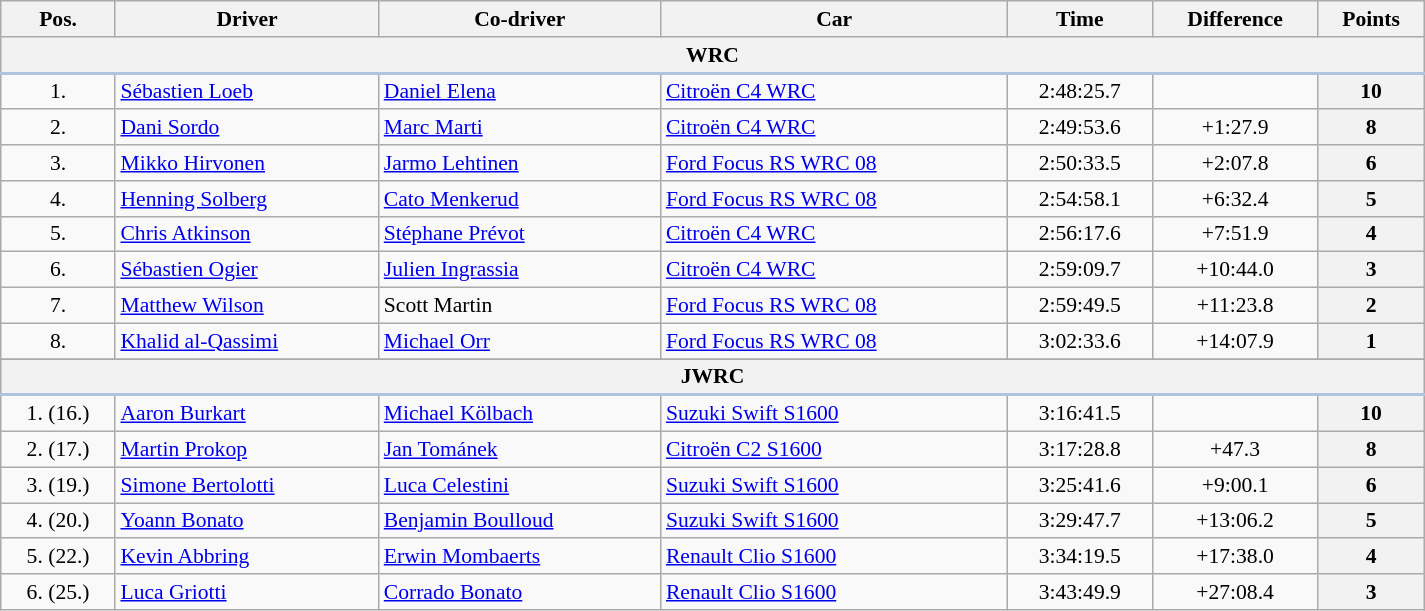<table class="wikitable" width="100%" style="text-align: center; font-size: 90%; max-width: 950px;">
<tr>
<th>Pos.</th>
<th>Driver</th>
<th>Co-driver</th>
<th>Car</th>
<th>Time</th>
<th>Difference</th>
<th>Points</th>
</tr>
<tr>
<th colspan="7" style="border-bottom: 2px solid LightSteelBlue;">WRC</th>
</tr>
<tr>
<td>1.</td>
<td align="left"> <a href='#'>Sébastien Loeb</a></td>
<td align="left"> <a href='#'>Daniel Elena</a></td>
<td align="left"><a href='#'>Citroën C4 WRC</a></td>
<td>2:48:25.7</td>
<td></td>
<th>10</th>
</tr>
<tr>
<td>2.</td>
<td align="left"> <a href='#'>Dani Sordo</a></td>
<td align="left"> <a href='#'>Marc Marti</a></td>
<td align="left"><a href='#'>Citroën C4 WRC</a></td>
<td>2:49:53.6</td>
<td>+1:27.9</td>
<th>8</th>
</tr>
<tr>
<td>3.</td>
<td align="left"> <a href='#'>Mikko Hirvonen</a></td>
<td align="left"> <a href='#'>Jarmo Lehtinen</a></td>
<td align="left"><a href='#'>Ford Focus RS WRC 08</a></td>
<td>2:50:33.5</td>
<td>+2:07.8</td>
<th>6</th>
</tr>
<tr>
<td>4.</td>
<td align="left"> <a href='#'>Henning Solberg</a></td>
<td align="left"> <a href='#'>Cato Menkerud</a></td>
<td align="left"><a href='#'>Ford Focus RS WRC 08</a></td>
<td>2:54:58.1</td>
<td>+6:32.4</td>
<th>5</th>
</tr>
<tr>
<td>5.</td>
<td align="left"> <a href='#'>Chris Atkinson</a></td>
<td align="left"> <a href='#'>Stéphane Prévot</a></td>
<td align="left"><a href='#'>Citroën C4 WRC</a></td>
<td>2:56:17.6</td>
<td>+7:51.9</td>
<th>4</th>
</tr>
<tr>
<td>6.</td>
<td align=left> <a href='#'>Sébastien Ogier</a></td>
<td align=left> <a href='#'>Julien Ingrassia</a></td>
<td align=left><a href='#'>Citroën C4 WRC</a></td>
<td>2:59:09.7</td>
<td>+10:44.0</td>
<th>3</th>
</tr>
<tr>
<td>7.</td>
<td align="left"> <a href='#'>Matthew Wilson</a></td>
<td align="left"> Scott Martin</td>
<td align=left><a href='#'>Ford Focus RS WRC 08</a></td>
<td>2:59:49.5</td>
<td>+11:23.8</td>
<th>2</th>
</tr>
<tr>
<td>8.</td>
<td align="left"> <a href='#'>Khalid al-Qassimi</a></td>
<td align="left"> <a href='#'>Michael Orr</a></td>
<td align="left"><a href='#'>Ford Focus RS WRC 08</a></td>
<td>3:02:33.6</td>
<td>+14:07.9</td>
<th>1</th>
</tr>
<tr>
</tr>
<tr>
<th colspan="7" style="border-bottom: 2px solid LightSteelBlue;">JWRC</th>
</tr>
<tr>
<td>1. (16.)</td>
<td align="left"> <a href='#'>Aaron Burkart</a></td>
<td align="left"> <a href='#'>Michael Kölbach</a></td>
<td align="left"><a href='#'>Suzuki Swift S1600</a></td>
<td>3:16:41.5</td>
<td></td>
<th>10</th>
</tr>
<tr>
<td>2. (17.)</td>
<td align="left"> <a href='#'>Martin Prokop</a></td>
<td align="left"> <a href='#'>Jan Tománek</a></td>
<td align="left"><a href='#'>Citroën C2 S1600</a></td>
<td>3:17:28.8</td>
<td>+47.3</td>
<th>8</th>
</tr>
<tr>
<td>3. (19.)</td>
<td align="left"> <a href='#'>Simone Bertolotti</a></td>
<td align="left"> <a href='#'>Luca Celestini</a></td>
<td align="left"><a href='#'>Suzuki Swift S1600</a></td>
<td>3:25:41.6</td>
<td>+9:00.1</td>
<th>6</th>
</tr>
<tr>
<td>4. (20.)</td>
<td align="left"> <a href='#'>Yoann Bonato</a></td>
<td align="left"> <a href='#'>Benjamin Boulloud</a></td>
<td align="left"><a href='#'>Suzuki Swift S1600</a></td>
<td>3:29:47.7</td>
<td>+13:06.2</td>
<th>5</th>
</tr>
<tr>
<td>5. (22.)</td>
<td align="left"> <a href='#'>Kevin Abbring</a></td>
<td align="left"> <a href='#'>Erwin Mombaerts</a></td>
<td align="left"><a href='#'>Renault Clio S1600</a></td>
<td>3:34:19.5</td>
<td>+17:38.0</td>
<th>4</th>
</tr>
<tr>
<td>6. (25.)</td>
<td align="left"> <a href='#'>Luca Griotti</a></td>
<td align="left"> <a href='#'>Corrado Bonato</a></td>
<td align="left"><a href='#'>Renault Clio S1600</a></td>
<td>3:43:49.9</td>
<td>+27:08.4</td>
<th>3</th>
</tr>
</table>
